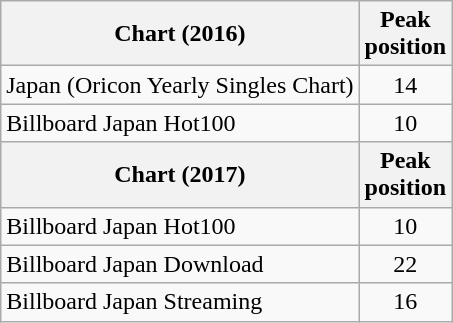<table class="wikitable">
<tr>
<th>Chart (2016)</th>
<th>Peak<br>position</th>
</tr>
<tr>
<td>Japan (Oricon Yearly Singles Chart)</td>
<td align="center">14</td>
</tr>
<tr>
<td>Billboard Japan Hot100</td>
<td align="center">10</td>
</tr>
<tr>
<th>Chart (2017)</th>
<th>Peak<br>position</th>
</tr>
<tr>
<td>Billboard Japan Hot100</td>
<td align="center">10</td>
</tr>
<tr>
<td>Billboard Japan Download</td>
<td align="center">22</td>
</tr>
<tr>
<td>Billboard Japan Streaming</td>
<td align="center">16</td>
</tr>
</table>
